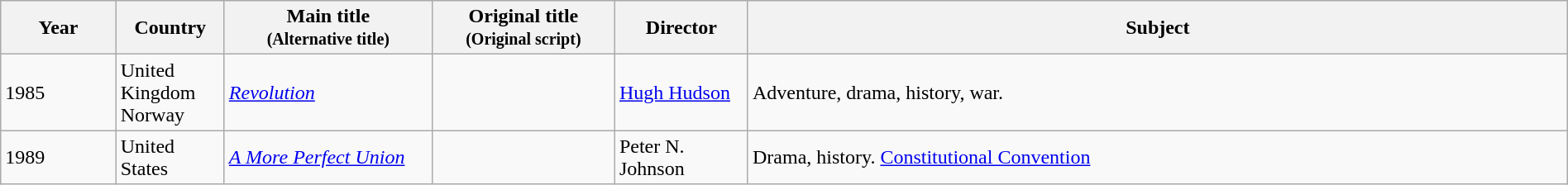<table class="wikitable sortable" style="width:100%;">
<tr>
<th>Year</th>
<th width= 80>Country</th>
<th class="unsortable" style="width:160px;">Main title<br><small>(Alternative title)</small></th>
<th class="unsortable" style="width:140px;">Original title<br><small>(Original script)</small></th>
<th width=100>Director</th>
<th class="unsortable">Subject</th>
</tr>
<tr>
<td>1985</td>
<td>United Kingdom<br>Norway</td>
<td><em><a href='#'>Revolution</a></em></td>
<td></td>
<td><a href='#'>Hugh Hudson</a></td>
<td>Adventure, drama, history, war.</td>
</tr>
<tr>
<td>1989</td>
<td>United States</td>
<td><em><a href='#'>A More Perfect Union</a></em></td>
<td></td>
<td>Peter N. Johnson</td>
<td>Drama, history. <a href='#'>Constitutional Convention</a></td>
</tr>
</table>
